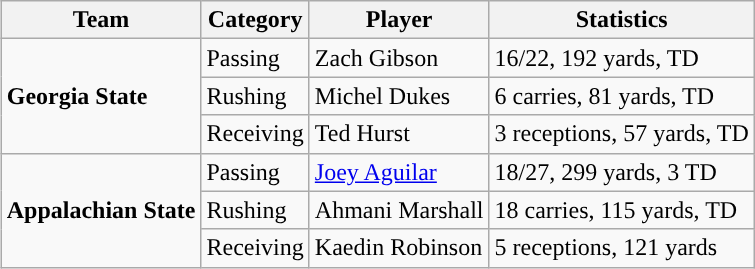<table class="wikitable" style="float: right;">
<tr>
<th>Team</th>
<th>Category</th>
<th>Player</th>
<th>Statistics</th>
</tr>
<tr>
<td rowspan=3><strong>Georgia State</strong></td>
<td>Passing</td>
<td>Zach Gibson</td>
<td>16/22, 192 yards, TD</td>
</tr>
<tr>
<td>Rushing</td>
<td>Michel Dukes</td>
<td>6 carries, 81 yards, TD</td>
</tr>
<tr>
<td>Receiving</td>
<td>Ted Hurst</td>
<td>3 receptions, 57 yards, TD</td>
</tr>
<tr>
<td rowspan=3><strong>Appalachian State</strong></td>
<td>Passing</td>
<td><a href='#'>Joey Aguilar</a></td>
<td>18/27, 299 yards, 3 TD</td>
</tr>
<tr>
<td>Rushing</td>
<td>Ahmani Marshall</td>
<td>18 carries, 115 yards, TD</td>
</tr>
<tr>
<td>Receiving</td>
<td>Kaedin Robinson</td>
<td>5 receptions, 121 yards</td>
</tr>
</table>
